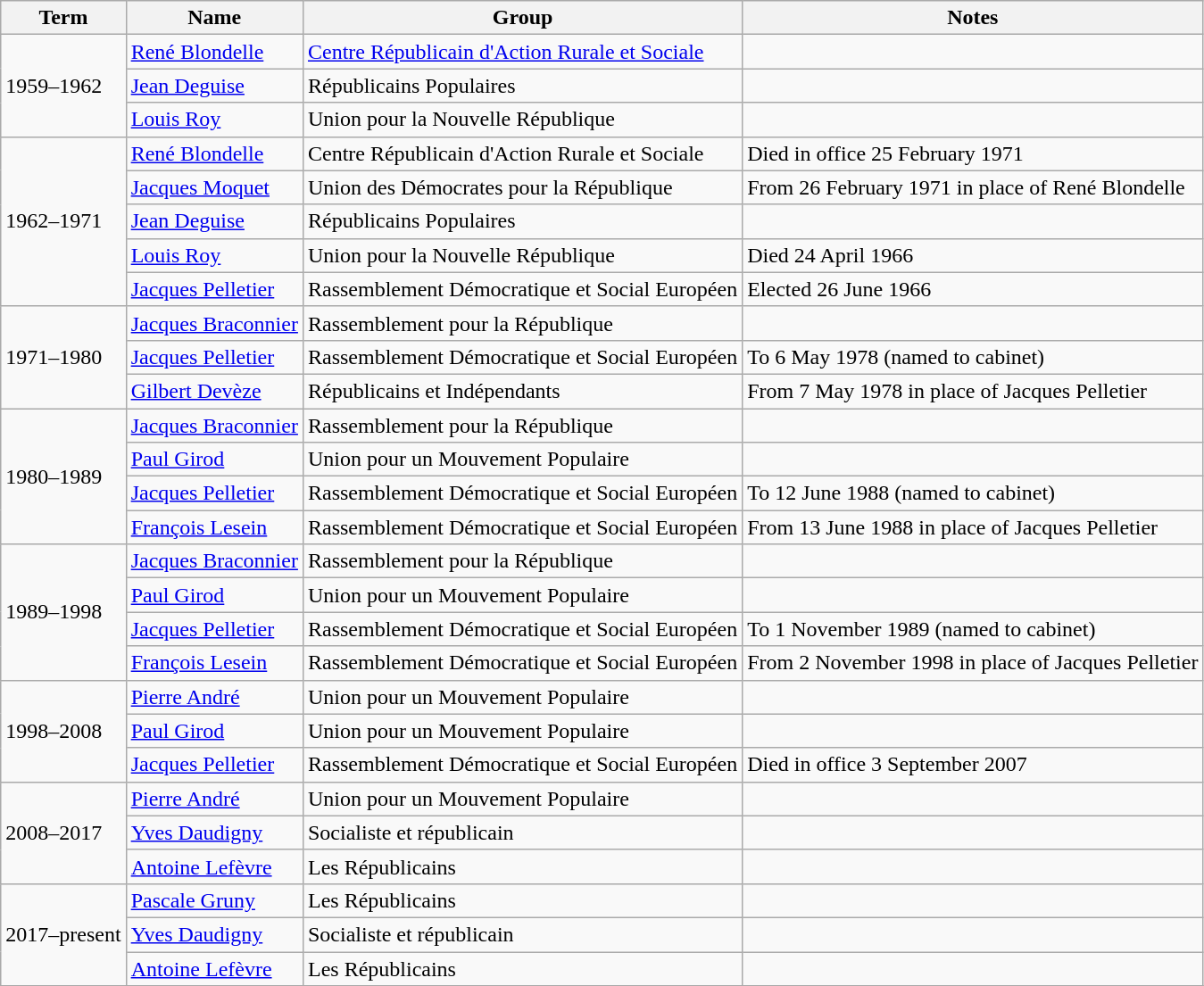<table class="wikitable sortable">
<tr>
<th>Term</th>
<th>Name</th>
<th>Group</th>
<th>Notes</th>
</tr>
<tr>
<td rowspan=3>1959–1962</td>
<td><a href='#'>René Blondelle</a></td>
<td><a href='#'>Centre Républicain d'Action Rurale et Sociale</a></td>
<td></td>
</tr>
<tr>
<td><a href='#'>Jean Deguise</a></td>
<td>Républicains Populaires</td>
<td></td>
</tr>
<tr>
<td><a href='#'>Louis Roy</a></td>
<td>Union pour la Nouvelle République</td>
<td></td>
</tr>
<tr>
<td rowspan=5>1962–1971</td>
<td><a href='#'>René Blondelle</a></td>
<td>Centre Républicain d'Action Rurale et Sociale</td>
<td>Died in office 25 February 1971</td>
</tr>
<tr>
<td><a href='#'>Jacques Moquet</a></td>
<td>Union des Démocrates pour la République</td>
<td>From 26 February 1971 in place of René Blondelle</td>
</tr>
<tr>
<td><a href='#'>Jean Deguise</a></td>
<td>Républicains Populaires</td>
<td></td>
</tr>
<tr>
<td><a href='#'>Louis Roy</a></td>
<td>Union pour la Nouvelle République</td>
<td>Died 24 April 1966</td>
</tr>
<tr>
<td><a href='#'>Jacques Pelletier</a></td>
<td>Rassemblement Démocratique et Social Européen</td>
<td>Elected 26 June 1966</td>
</tr>
<tr>
<td rowspan=3>1971–1980</td>
<td><a href='#'>Jacques Braconnier</a></td>
<td>Rassemblement pour la République</td>
<td></td>
</tr>
<tr>
<td><a href='#'>Jacques Pelletier</a></td>
<td>Rassemblement Démocratique et Social Européen</td>
<td>To 6 May 1978 (named to cabinet)</td>
</tr>
<tr>
<td><a href='#'>Gilbert Devèze</a></td>
<td>Républicains et Indépendants</td>
<td>From 7 May 1978 in place of Jacques Pelletier</td>
</tr>
<tr>
<td rowspan=4>1980–1989</td>
<td><a href='#'>Jacques Braconnier</a></td>
<td>Rassemblement pour la République</td>
<td></td>
</tr>
<tr>
<td><a href='#'>Paul Girod</a></td>
<td>Union pour un Mouvement Populaire</td>
<td></td>
</tr>
<tr>
<td><a href='#'>Jacques Pelletier</a></td>
<td>Rassemblement Démocratique et Social Européen</td>
<td>To 12 June 1988 (named to cabinet)</td>
</tr>
<tr>
<td><a href='#'>François Lesein</a></td>
<td>Rassemblement Démocratique et Social Européen</td>
<td>From 13 June 1988 in place of Jacques Pelletier</td>
</tr>
<tr>
<td rowspan=4>1989–1998</td>
<td><a href='#'>Jacques Braconnier</a></td>
<td>Rassemblement pour la République</td>
<td></td>
</tr>
<tr>
<td><a href='#'>Paul Girod</a></td>
<td>Union pour un Mouvement Populaire</td>
<td></td>
</tr>
<tr>
<td><a href='#'>Jacques Pelletier</a></td>
<td>Rassemblement Démocratique et Social Européen</td>
<td>To 1 November 1989 (named to cabinet)</td>
</tr>
<tr>
<td><a href='#'>François Lesein</a></td>
<td>Rassemblement Démocratique et Social Européen</td>
<td>From 2 November  1998 in place of Jacques Pelletier</td>
</tr>
<tr>
<td rowspan=3>1998–2008</td>
<td><a href='#'>Pierre André</a></td>
<td>Union pour un Mouvement Populaire</td>
<td></td>
</tr>
<tr>
<td><a href='#'>Paul Girod</a></td>
<td>Union pour un Mouvement Populaire</td>
<td></td>
</tr>
<tr>
<td><a href='#'>Jacques Pelletier</a></td>
<td>Rassemblement Démocratique et Social Européen</td>
<td>Died in office 3 September 2007</td>
</tr>
<tr>
<td rowspan=3>2008–2017</td>
<td><a href='#'>Pierre André</a></td>
<td>Union pour un Mouvement Populaire</td>
<td></td>
</tr>
<tr>
<td><a href='#'>Yves Daudigny</a></td>
<td>Socialiste et républicain</td>
<td></td>
</tr>
<tr>
<td><a href='#'>Antoine Lefèvre</a></td>
<td>Les Républicains</td>
<td></td>
</tr>
<tr>
<td rowspan=3>2017–present</td>
<td><a href='#'>Pascale Gruny</a></td>
<td>Les Républicains</td>
<td></td>
</tr>
<tr>
<td><a href='#'>Yves Daudigny</a></td>
<td>Socialiste et républicain</td>
<td></td>
</tr>
<tr>
<td><a href='#'>Antoine Lefèvre</a></td>
<td>Les Républicains</td>
<td></td>
</tr>
<tr>
</tr>
</table>
